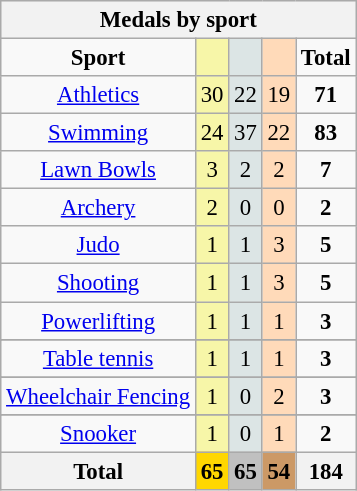<table class="wikitable" style="font-size:95%">
<tr style="background:#efefef;">
<th colspan=5>Medals by sport</th>
</tr>
<tr style="text-align:center;">
<td><strong>Sport</strong></td>
<td bgcolor=#f7f6a8></td>
<td bgcolor=#dce5e5></td>
<td bgcolor=#ffdab9></td>
<td><strong>Total</strong></td>
</tr>
<tr style="text-align:center;">
<td><a href='#'>Athletics</a></td>
<td style="background:#F7F6A8;">30</td>
<td style="background:#DCE5E5;">22</td>
<td style="background:#FFDAB9;">19</td>
<td><strong>71</strong></td>
</tr>
<tr style="text-align:center;">
<td><a href='#'>Swimming</a></td>
<td style="background:#F7F6A8;">24</td>
<td style="background:#DCE5E5;">37</td>
<td style="background:#FFDAB9;">22</td>
<td><strong>83</strong></td>
</tr>
<tr style="text-align:center;">
<td><a href='#'>Lawn Bowls</a></td>
<td style="background:#F7F6A8;">3</td>
<td style="background:#DCE5E5;">2</td>
<td style="background:#FFDAB9;">2</td>
<td><strong>7</strong></td>
</tr>
<tr style="text-align:center;">
<td><a href='#'>Archery</a></td>
<td style="background:#F7F6A8;">2</td>
<td style="background:#DCE5E5;">0</td>
<td style="background:#FFDAB9;">0</td>
<td><strong>2</strong></td>
</tr>
<tr style="text-align:center;">
<td><a href='#'>Judo</a></td>
<td style="background:#F7F6A8;">1</td>
<td style="background:#DCE5E5;">1</td>
<td style="background:#FFDAB9;">3</td>
<td><strong>5</strong></td>
</tr>
<tr style="text-align:center;">
<td><a href='#'>Shooting</a></td>
<td style="background:#F7F6A8;">1</td>
<td style="background:#DCE5E5;">1</td>
<td style="background:#FFDAB9;">3</td>
<td><strong>5</strong></td>
</tr>
<tr style="text-align:center;">
<td><a href='#'>Powerlifting</a></td>
<td style="background:#F7F6A8;">1</td>
<td style="background:#DCE5E5;">1</td>
<td style="background:#FFDAB9;">1</td>
<td><strong>3</strong></td>
</tr>
<tr>
</tr>
<tr style="text-align:center;">
<td><a href='#'>Table tennis</a></td>
<td style="background:#F7F6A8;">1</td>
<td style="background:#DCE5E5;">1</td>
<td style="background:#FFDAB9;">1</td>
<td><strong>3</strong></td>
</tr>
<tr>
</tr>
<tr style="text-align:center;">
<td><a href='#'>Wheelchair Fencing</a></td>
<td style="background:#F7F6A8;">1</td>
<td style="background:#DCE5E5;">0</td>
<td style="background:#FFDAB9;">2</td>
<td><strong>3</strong></td>
</tr>
<tr>
</tr>
<tr style="text-align:center;">
<td><a href='#'>Snooker</a></td>
<td style="background:#F7F6A8;">1</td>
<td style="background:#DCE5E5;">0</td>
<td style="background:#FFDAB9;">1</td>
<td><strong>2</strong></td>
</tr>
<tr>
<th>Total</th>
<th style="background:gold;">65</th>
<th style="background:silver;">65</th>
<th style="background:#c96;">54</th>
<th>184</th>
</tr>
</table>
